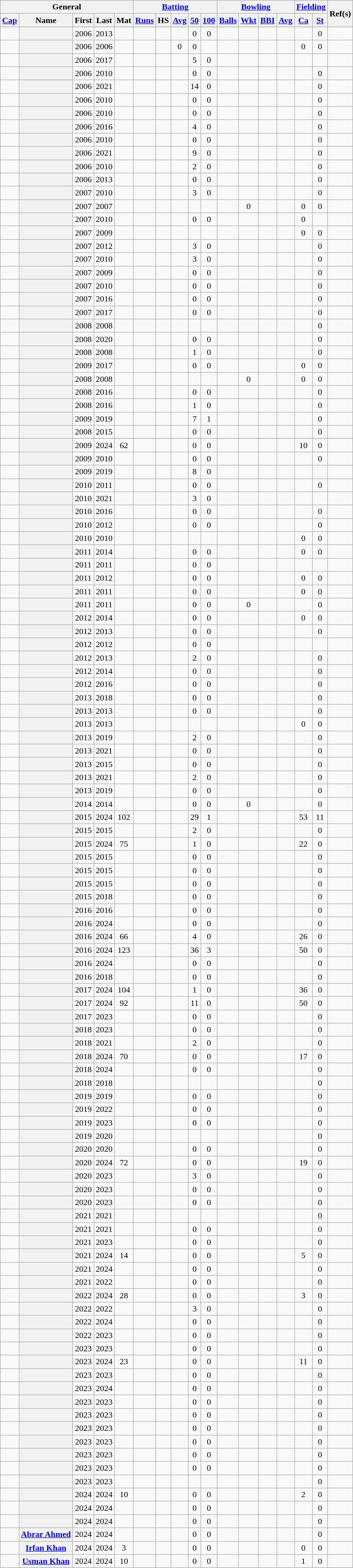<table class="wikitable plainrowheaders sortable" style="text-align:center; font-size:100%">
<tr align="center">
<th scope="col" colspan=5 class="unsortable">General</th>
<th scope="col" colspan=5 class="unsortable"><a href='#'>Batting</a></th>
<th scope="col" colspan=4 class="unsortable"><a href='#'>Bowling</a></th>
<th scope="col" colspan=2 class="unsortable"><a href='#'>Fielding</a></th>
<th scope="col" rowspan=2 class="unsortable">Ref(s)</th>
</tr>
<tr align="center">
<th scope="col"><a href='#'>Cap</a></th>
<th scope="col">Name</th>
<th scope="col">First</th>
<th scope="col">Last</th>
<th scope="col">Mat</th>
<th scope="col"><a href='#'>Runs</a></th>
<th scope="col">HS</th>
<th scope="col"><a href='#'>Avg</a></th>
<th scope="col"><a href='#'>50</a></th>
<th scope="col"><a href='#'>100</a></th>
<th scope="col"><a href='#'>Balls</a></th>
<th scope="col"><a href='#'>Wkt</a></th>
<th scope="col"><a href='#'>BBI</a></th>
<th scope="col"><a href='#'>Avg</a></th>
<th scope="col"><a href='#'>Ca</a></th>
<th scope="col"><a href='#'>St</a></th>
</tr>
<tr class="unsortable">
</tr>
<tr align=center>
<td></td>
<th scope="row"></th>
<td>2006</td>
<td>2013</td>
<td></td>
<td></td>
<td></td>
<td></td>
<td>0</td>
<td>0</td>
<td></td>
<td></td>
<td></td>
<td></td>
<td></td>
<td>0</td>
<td></td>
</tr>
<tr align=center>
<td></td>
<th scope="row"> </th>
<td>2006</td>
<td>2006</td>
<td></td>
<td></td>
<td></td>
<td>0</td>
<td>0</td>
<td></td>
<td></td>
<td></td>
<td></td>
<td></td>
<td>0</td>
<td>0</td>
<td></td>
</tr>
<tr align=center>
<td></td>
<th scope="row"> </th>
<td>2006</td>
<td>2017</td>
<td></td>
<td></td>
<td></td>
<td></td>
<td>5</td>
<td>0</td>
<td></td>
<td></td>
<td></td>
<td></td>
<td></td>
<td></td>
<td></td>
</tr>
<tr align=center>
<td></td>
<th scope="row"></th>
<td>2006</td>
<td>2010</td>
<td></td>
<td></td>
<td></td>
<td></td>
<td>0</td>
<td>0</td>
<td></td>
<td></td>
<td></td>
<td></td>
<td></td>
<td>0</td>
<td></td>
</tr>
<tr align=center>
<td></td>
<th scope="row"> </th>
<td>2006</td>
<td>2021</td>
<td></td>
<td></td>
<td></td>
<td></td>
<td>14</td>
<td>0</td>
<td></td>
<td></td>
<td></td>
<td></td>
<td></td>
<td>0</td>
<td></td>
</tr>
<tr align=center>
<td></td>
<th scope="row"></th>
<td>2006</td>
<td>2010</td>
<td></td>
<td></td>
<td></td>
<td></td>
<td>0</td>
<td>0</td>
<td></td>
<td></td>
<td></td>
<td></td>
<td></td>
<td>0</td>
<td></td>
</tr>
<tr align=center>
<td></td>
<th scope="row"></th>
<td>2006</td>
<td>2010</td>
<td></td>
<td></td>
<td></td>
<td></td>
<td>0</td>
<td>0</td>
<td></td>
<td></td>
<td></td>
<td></td>
<td></td>
<td>0</td>
<td></td>
</tr>
<tr align=center>
<td></td>
<th scope="row">  </th>
<td>2006</td>
<td>2016</td>
<td></td>
<td></td>
<td></td>
<td></td>
<td>4</td>
<td>0</td>
<td></td>
<td></td>
<td></td>
<td></td>
<td></td>
<td>0</td>
<td></td>
</tr>
<tr align=center>
<td></td>
<th scope="row"></th>
<td>2006</td>
<td>2010</td>
<td></td>
<td></td>
<td></td>
<td></td>
<td>0</td>
<td>0</td>
<td></td>
<td></td>
<td></td>
<td></td>
<td></td>
<td>0</td>
<td></td>
</tr>
<tr align=center>
<td></td>
<th scope="row">  </th>
<td>2006</td>
<td>2021</td>
<td></td>
<td></td>
<td></td>
<td></td>
<td>9</td>
<td>0</td>
<td></td>
<td></td>
<td></td>
<td></td>
<td></td>
<td>0</td>
<td></td>
</tr>
<tr align=center>
<td></td>
<th scope="row"> </th>
<td>2006</td>
<td>2010</td>
<td></td>
<td></td>
<td></td>
<td></td>
<td>2</td>
<td>0</td>
<td></td>
<td></td>
<td></td>
<td></td>
<td></td>
<td>0</td>
<td></td>
</tr>
<tr align=center>
<td></td>
<th scope="row"></th>
<td>2006</td>
<td>2013</td>
<td></td>
<td></td>
<td></td>
<td></td>
<td>0</td>
<td>0</td>
<td></td>
<td></td>
<td></td>
<td></td>
<td></td>
<td>0</td>
<td></td>
</tr>
<tr align=center>
<td></td>
<th scope="row"></th>
<td>2007</td>
<td>2010</td>
<td></td>
<td></td>
<td></td>
<td></td>
<td>3</td>
<td>0</td>
<td></td>
<td></td>
<td></td>
<td></td>
<td></td>
<td>0</td>
<td></td>
</tr>
<tr align=center>
<td></td>
<th scope="row"></th>
<td>2007</td>
<td>2007</td>
<td></td>
<td></td>
<td></td>
<td></td>
<td></td>
<td></td>
<td></td>
<td>0</td>
<td></td>
<td></td>
<td>0</td>
<td>0</td>
<td></td>
</tr>
<tr align=center>
<td></td>
<th scope="row"> </th>
<td>2007</td>
<td>2010</td>
<td></td>
<td></td>
<td></td>
<td></td>
<td>0</td>
<td>0</td>
<td></td>
<td></td>
<td></td>
<td></td>
<td>0</td>
<td></td>
<td></td>
</tr>
<tr align=center>
<td></td>
<th scope="row"></th>
<td>2007</td>
<td>2009</td>
<td></td>
<td></td>
<td></td>
<td></td>
<td></td>
<td></td>
<td></td>
<td></td>
<td></td>
<td></td>
<td>0</td>
<td>0</td>
<td></td>
</tr>
<tr align=center>
<td></td>
<th scope="row"> </th>
<td>2007</td>
<td>2012</td>
<td></td>
<td></td>
<td></td>
<td></td>
<td>3</td>
<td>0</td>
<td></td>
<td></td>
<td></td>
<td></td>
<td></td>
<td>0</td>
<td></td>
</tr>
<tr align=center>
<td></td>
<th scope="row"></th>
<td>2007</td>
<td>2010</td>
<td></td>
<td></td>
<td></td>
<td></td>
<td>3</td>
<td>0</td>
<td></td>
<td></td>
<td></td>
<td></td>
<td></td>
<td>0</td>
<td></td>
</tr>
<tr align=center>
<td></td>
<th scope="row"></th>
<td>2007</td>
<td>2009</td>
<td></td>
<td></td>
<td></td>
<td></td>
<td>0</td>
<td>0</td>
<td></td>
<td></td>
<td></td>
<td></td>
<td></td>
<td>0</td>
<td></td>
</tr>
<tr align=center>
<td></td>
<th scope="row"></th>
<td>2007</td>
<td>2010</td>
<td></td>
<td></td>
<td></td>
<td></td>
<td>0</td>
<td>0</td>
<td></td>
<td></td>
<td></td>
<td></td>
<td></td>
<td>0</td>
<td></td>
</tr>
<tr align=center>
<td></td>
<th scope="row"></th>
<td>2007</td>
<td>2016</td>
<td></td>
<td></td>
<td></td>
<td></td>
<td>0</td>
<td>0</td>
<td></td>
<td></td>
<td></td>
<td></td>
<td></td>
<td>0</td>
<td></td>
</tr>
<tr align=center>
<td></td>
<th scope="row"></th>
<td>2007</td>
<td>2017</td>
<td></td>
<td></td>
<td></td>
<td></td>
<td>0</td>
<td>0</td>
<td></td>
<td></td>
<td></td>
<td></td>
<td></td>
<td>0</td>
<td></td>
</tr>
<tr align=center>
<td></td>
<th scope="row"></th>
<td>2008</td>
<td>2008</td>
<td></td>
<td></td>
<td></td>
<td></td>
<td></td>
<td></td>
<td></td>
<td></td>
<td></td>
<td></td>
<td></td>
<td>0</td>
<td></td>
</tr>
<tr align=center>
<td></td>
<th scope="row"></th>
<td>2008</td>
<td>2020</td>
<td></td>
<td></td>
<td></td>
<td></td>
<td>0</td>
<td>0</td>
<td></td>
<td></td>
<td></td>
<td></td>
<td></td>
<td>0</td>
<td></td>
</tr>
<tr align=center>
<td></td>
<th scope="row"></th>
<td>2008</td>
<td>2008</td>
<td></td>
<td></td>
<td></td>
<td></td>
<td>1</td>
<td>0</td>
<td></td>
<td></td>
<td></td>
<td></td>
<td></td>
<td>0</td>
<td></td>
</tr>
<tr align=center>
<td></td>
<th scope="row"></th>
<td>2009</td>
<td>2017</td>
<td></td>
<td></td>
<td></td>
<td></td>
<td>0</td>
<td>0</td>
<td></td>
<td></td>
<td></td>
<td></td>
<td>0</td>
<td>0</td>
<td></td>
</tr>
<tr align=center>
<td></td>
<th scope="row"></th>
<td>2008</td>
<td>2008</td>
<td></td>
<td></td>
<td></td>
<td></td>
<td></td>
<td></td>
<td></td>
<td>0</td>
<td></td>
<td></td>
<td>0</td>
<td>0</td>
<td></td>
</tr>
<tr align=center>
<td></td>
<th scope="row"></th>
<td>2008</td>
<td>2016</td>
<td></td>
<td></td>
<td></td>
<td></td>
<td>0</td>
<td>0</td>
<td></td>
<td></td>
<td></td>
<td></td>
<td></td>
<td>0</td>
<td></td>
</tr>
<tr align=center>
<td></td>
<th scope="row"></th>
<td>2008</td>
<td>2016</td>
<td></td>
<td></td>
<td></td>
<td></td>
<td>1</td>
<td>0</td>
<td></td>
<td></td>
<td></td>
<td></td>
<td></td>
<td>0</td>
<td></td>
</tr>
<tr align=center>
<td></td>
<th scope="row"></th>
<td>2009</td>
<td>2019</td>
<td></td>
<td></td>
<td></td>
<td></td>
<td>7</td>
<td>1</td>
<td></td>
<td></td>
<td></td>
<td></td>
<td></td>
<td>0</td>
<td></td>
</tr>
<tr align=center>
<td></td>
<th scope="row"></th>
<td>2008</td>
<td>2015</td>
<td></td>
<td></td>
<td></td>
<td></td>
<td>0</td>
<td>0</td>
<td></td>
<td></td>
<td></td>
<td></td>
<td></td>
<td>0</td>
<td></td>
</tr>
<tr align=center>
</tr>
<tr align=center>
<td></td>
<th scope="row"></th>
<td>2009</td>
<td>2024</td>
<td>62</td>
<td></td>
<td></td>
<td></td>
<td>0</td>
<td>0</td>
<td></td>
<td></td>
<td></td>
<td></td>
<td>10</td>
<td>0</td>
<td></td>
</tr>
<tr align=center>
<td></td>
<th scope="row"></th>
<td>2009</td>
<td>2010</td>
<td></td>
<td></td>
<td></td>
<td></td>
<td>0</td>
<td>0</td>
<td></td>
<td></td>
<td></td>
<td></td>
<td></td>
<td>0</td>
<td></td>
</tr>
<tr align=center>
<td></td>
<th scope="row"> </th>
<td>2009</td>
<td>2019</td>
<td></td>
<td></td>
<td></td>
<td></td>
<td>8</td>
<td>0</td>
<td></td>
<td></td>
<td></td>
<td></td>
<td></td>
<td></td>
<td></td>
</tr>
<tr align=center>
<td></td>
<th scope="row"></th>
<td>2010</td>
<td>2011</td>
<td></td>
<td></td>
<td></td>
<td></td>
<td>0</td>
<td>0</td>
<td></td>
<td></td>
<td></td>
<td></td>
<td></td>
<td>0</td>
<td></td>
</tr>
<tr align=center>
<td></td>
<th scope="row"> </th>
<td>2010</td>
<td>2021</td>
<td></td>
<td></td>
<td></td>
<td></td>
<td>3</td>
<td>0</td>
<td></td>
<td></td>
<td></td>
<td></td>
<td></td>
<td></td>
<td></td>
</tr>
<tr align=center>
<td></td>
<th scope="row"></th>
<td>2010</td>
<td>2016</td>
<td></td>
<td></td>
<td></td>
<td></td>
<td>0</td>
<td>0</td>
<td></td>
<td></td>
<td></td>
<td></td>
<td></td>
<td>0</td>
<td></td>
</tr>
<tr align=center>
<td></td>
<th scope="row"></th>
<td>2010</td>
<td>2012</td>
<td></td>
<td></td>
<td></td>
<td></td>
<td>0</td>
<td>0</td>
<td></td>
<td></td>
<td></td>
<td></td>
<td></td>
<td>0</td>
<td></td>
</tr>
<tr align=center>
<td></td>
<th scope="row"></th>
<td>2010</td>
<td>2010</td>
<td></td>
<td></td>
<td></td>
<td></td>
<td></td>
<td></td>
<td></td>
<td></td>
<td></td>
<td></td>
<td>0</td>
<td>0</td>
<td></td>
</tr>
<tr align=center>
<td></td>
<th scope="row"></th>
<td>2011</td>
<td>2014</td>
<td></td>
<td></td>
<td></td>
<td></td>
<td>0</td>
<td>0</td>
<td></td>
<td></td>
<td></td>
<td></td>
<td>0</td>
<td>0</td>
<td></td>
</tr>
<tr align=center>
<td></td>
<th scope="row"> </th>
<td>2011</td>
<td>2011</td>
<td></td>
<td></td>
<td></td>
<td></td>
<td>0</td>
<td>0</td>
<td></td>
<td></td>
<td></td>
<td></td>
<td></td>
<td></td>
<td></td>
</tr>
<tr align=center>
<td></td>
<th scope="row"></th>
<td>2011</td>
<td>2012</td>
<td></td>
<td></td>
<td></td>
<td></td>
<td>0</td>
<td>0</td>
<td></td>
<td></td>
<td></td>
<td></td>
<td>0</td>
<td>0</td>
<td></td>
</tr>
<tr align=center>
<td></td>
<th scope="row"></th>
<td>2011</td>
<td>2011</td>
<td></td>
<td></td>
<td></td>
<td></td>
<td>0</td>
<td>0</td>
<td></td>
<td></td>
<td></td>
<td></td>
<td>0</td>
<td>0</td>
<td></td>
</tr>
<tr align=center>
<td></td>
<th scope="row"></th>
<td>2011</td>
<td>2011</td>
<td></td>
<td></td>
<td></td>
<td></td>
<td>0</td>
<td>0</td>
<td></td>
<td>0</td>
<td></td>
<td></td>
<td></td>
<td>0</td>
<td></td>
</tr>
<tr align=center>
<td></td>
<th scope="row"></th>
<td>2012</td>
<td>2014</td>
<td></td>
<td></td>
<td></td>
<td></td>
<td>0</td>
<td>0</td>
<td></td>
<td></td>
<td></td>
<td></td>
<td>0</td>
<td>0</td>
<td></td>
</tr>
<tr align=center>
<td></td>
<th scope="row"></th>
<td>2012</td>
<td>2013</td>
<td></td>
<td></td>
<td></td>
<td></td>
<td>0</td>
<td>0</td>
<td></td>
<td></td>
<td></td>
<td></td>
<td></td>
<td>0</td>
<td></td>
</tr>
<tr align=center>
<td></td>
<th scope="row"> </th>
<td>2012</td>
<td>2012</td>
<td></td>
<td></td>
<td></td>
<td></td>
<td>0</td>
<td>0</td>
<td></td>
<td></td>
<td></td>
<td></td>
<td></td>
<td></td>
<td></td>
</tr>
<tr align=center>
<td></td>
<th scope="row"></th>
<td>2012</td>
<td>2013</td>
<td></td>
<td></td>
<td></td>
<td></td>
<td>2</td>
<td>0</td>
<td></td>
<td></td>
<td></td>
<td></td>
<td></td>
<td>0</td>
<td></td>
</tr>
<tr align=center>
<td></td>
<th scope="row"></th>
<td>2012</td>
<td>2014</td>
<td></td>
<td></td>
<td></td>
<td></td>
<td>0</td>
<td>0</td>
<td></td>
<td></td>
<td></td>
<td></td>
<td></td>
<td>0</td>
<td></td>
</tr>
<tr align=center>
<td></td>
<th scope="row"></th>
<td>2012</td>
<td>2016</td>
<td></td>
<td></td>
<td></td>
<td></td>
<td>0</td>
<td>0</td>
<td></td>
<td></td>
<td></td>
<td></td>
<td></td>
<td>0</td>
<td></td>
</tr>
<tr align=center>
<td></td>
<th scope="row"></th>
<td>2013</td>
<td>2018</td>
<td></td>
<td></td>
<td></td>
<td></td>
<td>0</td>
<td>0</td>
<td></td>
<td></td>
<td></td>
<td></td>
<td></td>
<td>0</td>
<td></td>
</tr>
<tr align=center>
<td></td>
<th scope="row"></th>
<td>2013</td>
<td>2013</td>
<td></td>
<td></td>
<td></td>
<td></td>
<td>0</td>
<td>0</td>
<td></td>
<td></td>
<td></td>
<td></td>
<td></td>
<td>0</td>
<td></td>
</tr>
<tr align=center>
<td></td>
<th scope="row"></th>
<td>2013</td>
<td>2013</td>
<td></td>
<td></td>
<td></td>
<td></td>
<td></td>
<td></td>
<td></td>
<td></td>
<td></td>
<td></td>
<td>0</td>
<td>0</td>
<td></td>
</tr>
<tr align=center>
<td></td>
<th scope="row"></th>
<td>2013</td>
<td>2019</td>
<td></td>
<td></td>
<td></td>
<td></td>
<td>2</td>
<td>0</td>
<td></td>
<td></td>
<td></td>
<td></td>
<td></td>
<td>0</td>
<td></td>
</tr>
<tr align=center>
<td></td>
<th scope="row"></th>
<td>2013</td>
<td>2021</td>
<td></td>
<td></td>
<td></td>
<td></td>
<td>0</td>
<td>0</td>
<td></td>
<td></td>
<td></td>
<td></td>
<td></td>
<td>0</td>
<td></td>
</tr>
<tr align=center>
<td></td>
<th scope="row"></th>
<td>2013</td>
<td>2015</td>
<td></td>
<td></td>
<td></td>
<td></td>
<td>0</td>
<td>0</td>
<td></td>
<td></td>
<td></td>
<td></td>
<td></td>
<td>0</td>
<td></td>
</tr>
<tr align=center>
<td></td>
<th scope="row"></th>
<td>2013</td>
<td>2021</td>
<td></td>
<td></td>
<td></td>
<td></td>
<td>2</td>
<td>0</td>
<td></td>
<td></td>
<td></td>
<td></td>
<td></td>
<td>0</td>
<td></td>
</tr>
<tr align=center>
<td></td>
<th scope="row"></th>
<td>2013</td>
<td>2019</td>
<td></td>
<td></td>
<td></td>
<td></td>
<td>0</td>
<td>0</td>
<td></td>
<td></td>
<td></td>
<td></td>
<td></td>
<td>0</td>
<td></td>
</tr>
<tr align=center>
<td></td>
<th scope="row"></th>
<td>2014</td>
<td>2014</td>
<td></td>
<td></td>
<td></td>
<td></td>
<td>0</td>
<td>0</td>
<td></td>
<td>0</td>
<td></td>
<td></td>
<td></td>
<td>0</td>
<td></td>
</tr>
<tr align=center>
<td></td>
<th scope="row"> </th>
<td>2015</td>
<td>2024</td>
<td>102</td>
<td></td>
<td></td>
<td></td>
<td>29</td>
<td>1</td>
<td></td>
<td></td>
<td></td>
<td></td>
<td>53</td>
<td>11</td>
<td></td>
</tr>
<tr align=center>
<td></td>
<th scope="row"></th>
<td>2015</td>
<td>2015</td>
<td></td>
<td></td>
<td></td>
<td></td>
<td>2</td>
<td>0</td>
<td></td>
<td></td>
<td></td>
<td></td>
<td></td>
<td>0</td>
<td></td>
</tr>
<tr align=center>
<td></td>
<th scope="row"></th>
<td>2015</td>
<td>2024</td>
<td>75</td>
<td></td>
<td></td>
<td></td>
<td>1</td>
<td>0</td>
<td></td>
<td></td>
<td></td>
<td></td>
<td>22</td>
<td>0</td>
<td></td>
</tr>
<tr align=center>
<td></td>
<th scope="row"></th>
<td>2015</td>
<td>2015</td>
<td></td>
<td></td>
<td></td>
<td></td>
<td>0</td>
<td>0</td>
<td></td>
<td></td>
<td></td>
<td></td>
<td></td>
<td>0</td>
<td></td>
</tr>
<tr align=center>
<td></td>
<th scope="row"></th>
<td>2015</td>
<td>2015</td>
<td></td>
<td></td>
<td></td>
<td></td>
<td>0</td>
<td>0</td>
<td></td>
<td></td>
<td></td>
<td></td>
<td></td>
<td>0</td>
<td></td>
</tr>
<tr align=center>
<td></td>
<th scope="row"></th>
<td>2015</td>
<td>2015</td>
<td></td>
<td></td>
<td></td>
<td></td>
<td>0</td>
<td>0</td>
<td></td>
<td></td>
<td></td>
<td></td>
<td></td>
<td>0</td>
<td></td>
</tr>
<tr align=center>
<td></td>
<th scope="row"></th>
<td>2015</td>
<td>2018</td>
<td></td>
<td></td>
<td></td>
<td></td>
<td>0</td>
<td>0</td>
<td></td>
<td></td>
<td></td>
<td></td>
<td></td>
<td>0</td>
<td></td>
</tr>
<tr align=center>
<td></td>
<th scope="row"></th>
<td>2016</td>
<td>2016</td>
<td></td>
<td></td>
<td></td>
<td></td>
<td>0</td>
<td>0</td>
<td></td>
<td></td>
<td></td>
<td></td>
<td></td>
<td>0</td>
<td></td>
</tr>
<tr align=center>
<td></td>
<th scope="row"></th>
<td>2016</td>
<td>2024</td>
<td></td>
<td></td>
<td></td>
<td></td>
<td>0</td>
<td>0</td>
<td></td>
<td></td>
<td></td>
<td></td>
<td></td>
<td>0</td>
<td></td>
</tr>
<tr align=center>
<td></td>
<th scope="row"></th>
<td>2016</td>
<td>2024</td>
<td>66</td>
<td></td>
<td></td>
<td></td>
<td>4</td>
<td>0</td>
<td></td>
<td></td>
<td></td>
<td></td>
<td>26</td>
<td>0</td>
<td></td>
</tr>
<tr align=center>
<td></td>
<th scope="row"> </th>
<td>2016</td>
<td>2024</td>
<td>123</td>
<td></td>
<td></td>
<td></td>
<td>36</td>
<td>3</td>
<td></td>
<td></td>
<td></td>
<td></td>
<td>50</td>
<td>0</td>
<td></td>
</tr>
<tr align=center>
<td></td>
<th scope="row"></th>
<td>2016</td>
<td>2024</td>
<td></td>
<td></td>
<td></td>
<td></td>
<td>0</td>
<td>0</td>
<td></td>
<td></td>
<td></td>
<td></td>
<td></td>
<td>0</td>
<td></td>
</tr>
<tr align=center>
<td></td>
<th scope="row"></th>
<td>2016</td>
<td>2018</td>
<td></td>
<td></td>
<td></td>
<td></td>
<td>0</td>
<td>0</td>
<td></td>
<td></td>
<td></td>
<td></td>
<td></td>
<td>0</td>
<td></td>
</tr>
<tr align=center>
<td></td>
<th scope="row"> </th>
<td>2017</td>
<td>2024</td>
<td>104</td>
<td></td>
<td></td>
<td></td>
<td>1</td>
<td>0</td>
<td></td>
<td></td>
<td></td>
<td></td>
<td>36</td>
<td>0</td>
<td></td>
</tr>
<tr align=center>
<td></td>
<th scope="row"></th>
<td>2017</td>
<td>2024</td>
<td>92</td>
<td></td>
<td></td>
<td></td>
<td>11</td>
<td>0</td>
<td></td>
<td></td>
<td></td>
<td></td>
<td>50</td>
<td>0</td>
<td></td>
</tr>
<tr align=center>
<td></td>
<th scope="row"></th>
<td>2017</td>
<td>2023</td>
<td></td>
<td></td>
<td></td>
<td></td>
<td>0</td>
<td>0</td>
<td></td>
<td></td>
<td></td>
<td></td>
<td></td>
<td>0</td>
<td></td>
</tr>
<tr align=center>
<td></td>
<th scope="row"></th>
<td>2018</td>
<td>2023</td>
<td></td>
<td></td>
<td></td>
<td></td>
<td>0</td>
<td>0</td>
<td></td>
<td></td>
<td></td>
<td></td>
<td></td>
<td>0</td>
<td></td>
</tr>
<tr align=center>
<td></td>
<th scope="row"></th>
<td>2018</td>
<td>2021</td>
<td></td>
<td></td>
<td></td>
<td></td>
<td>2</td>
<td>0</td>
<td></td>
<td></td>
<td></td>
<td></td>
<td></td>
<td>0</td>
<td></td>
</tr>
<tr align=center>
<td></td>
<th scope="row"></th>
<td>2018</td>
<td>2024</td>
<td>70</td>
<td></td>
<td></td>
<td></td>
<td>0</td>
<td>0</td>
<td></td>
<td></td>
<td></td>
<td></td>
<td>17</td>
<td>0</td>
<td></td>
</tr>
<tr align=center>
<td></td>
<th scope="row"></th>
<td>2018</td>
<td>2024</td>
<td></td>
<td></td>
<td></td>
<td></td>
<td>0</td>
<td>0</td>
<td></td>
<td></td>
<td></td>
<td></td>
<td></td>
<td>0</td>
<td></td>
</tr>
<tr align=center>
<td></td>
<th scope="row"></th>
<td>2018</td>
<td>2018</td>
<td></td>
<td></td>
<td></td>
<td></td>
<td></td>
<td></td>
<td></td>
<td></td>
<td></td>
<td></td>
<td></td>
<td>0</td>
<td></td>
</tr>
<tr align=center>
<td></td>
<th scope="row"></th>
<td>2019</td>
<td>2019</td>
<td></td>
<td></td>
<td></td>
<td></td>
<td>0</td>
<td>0</td>
<td></td>
<td></td>
<td></td>
<td></td>
<td></td>
<td>0</td>
<td></td>
</tr>
<tr align=center>
<td></td>
<th scope="row"></th>
<td>2019</td>
<td>2022</td>
<td></td>
<td></td>
<td></td>
<td></td>
<td>0</td>
<td>0</td>
<td></td>
<td></td>
<td></td>
<td></td>
<td></td>
<td>0</td>
<td></td>
</tr>
<tr align=center>
<td></td>
<th scope="row"></th>
<td>2019</td>
<td>2023</td>
<td></td>
<td></td>
<td></td>
<td></td>
<td>0</td>
<td>0</td>
<td></td>
<td></td>
<td></td>
<td></td>
<td></td>
<td>0</td>
<td></td>
</tr>
<tr align=center>
<td></td>
<th scope="row"></th>
<td>2019</td>
<td>2020</td>
<td></td>
<td></td>
<td></td>
<td></td>
<td></td>
<td></td>
<td></td>
<td></td>
<td></td>
<td></td>
<td></td>
<td>0</td>
<td></td>
</tr>
<tr align=center>
<td></td>
<th scope="row"></th>
<td>2020</td>
<td>2020</td>
<td></td>
<td></td>
<td></td>
<td></td>
<td>0</td>
<td>0</td>
<td></td>
<td></td>
<td></td>
<td></td>
<td></td>
<td>0</td>
<td></td>
</tr>
<tr align=center>
<td></td>
<th scope="row"></th>
<td>2020</td>
<td>2024</td>
<td>72</td>
<td></td>
<td></td>
<td></td>
<td>0</td>
<td>0</td>
<td></td>
<td></td>
<td></td>
<td></td>
<td>19</td>
<td>0</td>
<td></td>
</tr>
<tr align=center>
<td></td>
<th scope="row"></th>
<td>2020</td>
<td>2023</td>
<td></td>
<td></td>
<td></td>
<td></td>
<td>3</td>
<td>0</td>
<td></td>
<td></td>
<td></td>
<td></td>
<td></td>
<td>0</td>
<td></td>
</tr>
<tr align=center>
<td></td>
<th scope="row"></th>
<td>2020</td>
<td>2023</td>
<td></td>
<td></td>
<td></td>
<td></td>
<td>0</td>
<td>0</td>
<td></td>
<td></td>
<td></td>
<td></td>
<td></td>
<td>0</td>
<td></td>
</tr>
<tr align=center>
<td></td>
<th scope="row"></th>
<td>2020</td>
<td>2023</td>
<td></td>
<td></td>
<td></td>
<td></td>
<td>0</td>
<td>0</td>
<td></td>
<td></td>
<td></td>
<td></td>
<td></td>
<td>0</td>
<td></td>
</tr>
<tr align=center>
<td></td>
<th scope="row"></th>
<td>2021</td>
<td>2021</td>
<td></td>
<td></td>
<td></td>
<td></td>
<td></td>
<td></td>
<td></td>
<td></td>
<td></td>
<td></td>
<td></td>
<td>0</td>
<td></td>
</tr>
<tr align=center>
<td></td>
<th scope="row"></th>
<td>2021</td>
<td>2021</td>
<td></td>
<td></td>
<td></td>
<td></td>
<td>0</td>
<td>0</td>
<td></td>
<td></td>
<td></td>
<td></td>
<td></td>
<td>0</td>
<td></td>
</tr>
<tr align=center>
<td></td>
<th scope="row"></th>
<td>2021</td>
<td>2023</td>
<td></td>
<td></td>
<td></td>
<td></td>
<td>0</td>
<td>0</td>
<td></td>
<td></td>
<td></td>
<td></td>
<td></td>
<td>0</td>
<td></td>
</tr>
<tr align=center>
<td></td>
<th scope="row"> </th>
<td>2021</td>
<td>2024</td>
<td>14</td>
<td></td>
<td></td>
<td></td>
<td>0</td>
<td>0</td>
<td></td>
<td></td>
<td></td>
<td></td>
<td>5</td>
<td>0</td>
<td></td>
</tr>
<tr align=center>
<td></td>
<th scope="row"></th>
<td>2021</td>
<td>2024</td>
<td></td>
<td></td>
<td></td>
<td></td>
<td>0</td>
<td>0</td>
<td></td>
<td></td>
<td></td>
<td></td>
<td></td>
<td>0</td>
<td></td>
</tr>
<tr align=center>
<td></td>
<th scope="row"></th>
<td>2021</td>
<td>2022</td>
<td></td>
<td></td>
<td></td>
<td></td>
<td>0</td>
<td>0</td>
<td></td>
<td></td>
<td></td>
<td></td>
<td></td>
<td>0</td>
<td></td>
</tr>
<tr align=center>
<td></td>
<th scope="row"></th>
<td>2022</td>
<td>2024</td>
<td>28</td>
<td></td>
<td></td>
<td></td>
<td>0</td>
<td>0</td>
<td></td>
<td></td>
<td></td>
<td></td>
<td>3</td>
<td>0</td>
<td></td>
</tr>
<tr align=center>
<td></td>
<th scope="row"></th>
<td>2022</td>
<td>2022</td>
<td></td>
<td></td>
<td></td>
<td></td>
<td>3</td>
<td>0</td>
<td></td>
<td></td>
<td></td>
<td></td>
<td></td>
<td>0</td>
<td></td>
</tr>
<tr align=center>
<td></td>
<th scope="row"></th>
<td>2022</td>
<td>2024</td>
<td></td>
<td></td>
<td></td>
<td></td>
<td>0</td>
<td>0</td>
<td></td>
<td></td>
<td></td>
<td></td>
<td></td>
<td>0</td>
<td></td>
</tr>
<tr align=center>
<td></td>
<th scope="row"> </th>
<td>2022</td>
<td>2023</td>
<td></td>
<td></td>
<td></td>
<td></td>
<td>0</td>
<td>0</td>
<td></td>
<td></td>
<td></td>
<td></td>
<td></td>
<td>0</td>
<td></td>
</tr>
<tr align=center>
<td></td>
<th scope="row"></th>
<td>2023</td>
<td>2023</td>
<td></td>
<td></td>
<td></td>
<td></td>
<td>0</td>
<td>0</td>
<td></td>
<td></td>
<td></td>
<td></td>
<td></td>
<td>0</td>
<td></td>
</tr>
<tr align=center>
<td></td>
<th scope="row"></th>
<td>2023</td>
<td>2024</td>
<td>23</td>
<td></td>
<td></td>
<td></td>
<td>0</td>
<td>0</td>
<td></td>
<td></td>
<td></td>
<td></td>
<td>11</td>
<td>0</td>
<td></td>
</tr>
<tr align=center>
<td></td>
<th scope="row"></th>
<td>2023</td>
<td>2023</td>
<td></td>
<td></td>
<td></td>
<td></td>
<td>0</td>
<td>0</td>
<td></td>
<td></td>
<td></td>
<td></td>
<td></td>
<td>0</td>
<td></td>
</tr>
<tr align=center>
<td></td>
<th scope="row"></th>
<td>2023</td>
<td>2024</td>
<td></td>
<td></td>
<td></td>
<td></td>
<td>0</td>
<td>0</td>
<td></td>
<td></td>
<td></td>
<td></td>
<td></td>
<td>0</td>
<td></td>
</tr>
<tr align=center>
<td></td>
<th scope="row"></th>
<td>2023</td>
<td>2023</td>
<td></td>
<td></td>
<td></td>
<td></td>
<td>0</td>
<td>0</td>
<td></td>
<td></td>
<td></td>
<td></td>
<td></td>
<td>0</td>
<td></td>
</tr>
<tr align=center>
<td></td>
<th scope="row"></th>
<td>2023</td>
<td>2023</td>
<td></td>
<td></td>
<td></td>
<td></td>
<td>0</td>
<td>0</td>
<td></td>
<td></td>
<td></td>
<td></td>
<td></td>
<td>0</td>
<td></td>
</tr>
<tr align=center>
<td></td>
<th scope="row"></th>
<td>2023</td>
<td>2023</td>
<td></td>
<td></td>
<td></td>
<td></td>
<td>0</td>
<td>0</td>
<td></td>
<td></td>
<td></td>
<td></td>
<td></td>
<td>0</td>
<td></td>
</tr>
<tr align=center>
<td></td>
<th scope="row"> </th>
<td>2023</td>
<td>2023</td>
<td></td>
<td></td>
<td></td>
<td></td>
<td>0</td>
<td>0</td>
<td></td>
<td></td>
<td></td>
<td></td>
<td></td>
<td>0</td>
<td></td>
</tr>
<tr align=center>
<td></td>
<th scope="row"> </th>
<td>2023</td>
<td>2023</td>
<td></td>
<td></td>
<td></td>
<td></td>
<td>0</td>
<td>0</td>
<td></td>
<td></td>
<td></td>
<td></td>
<td></td>
<td>0</td>
<td></td>
</tr>
<tr align=center>
<td></td>
<th scope="row"></th>
<td>2023</td>
<td>2023</td>
<td></td>
<td></td>
<td></td>
<td></td>
<td>0</td>
<td>0</td>
<td></td>
<td></td>
<td></td>
<td></td>
<td></td>
<td>0</td>
<td></td>
</tr>
<tr align=center>
<td></td>
<th scope="row"></th>
<td>2023</td>
<td>2023</td>
<td></td>
<td></td>
<td></td>
<td></td>
<td></td>
<td></td>
<td></td>
<td></td>
<td></td>
<td></td>
<td></td>
<td>0</td>
<td></td>
</tr>
<tr align=center>
<td></td>
<th scope="row"></th>
<td>2024</td>
<td>2024</td>
<td>10</td>
<td></td>
<td></td>
<td></td>
<td>0</td>
<td>0</td>
<td></td>
<td></td>
<td></td>
<td></td>
<td>2</td>
<td>0</td>
<td></td>
</tr>
<tr align=center>
<td></td>
<th scope="row"></th>
<td>2024</td>
<td>2024</td>
<td></td>
<td></td>
<td></td>
<td></td>
<td>0</td>
<td>0</td>
<td></td>
<td></td>
<td></td>
<td></td>
<td></td>
<td>0</td>
<td></td>
</tr>
<tr align=center>
<td></td>
<th scope="row"></th>
<td>2024</td>
<td>2024</td>
<td></td>
<td></td>
<td></td>
<td></td>
<td>0</td>
<td>0</td>
<td></td>
<td></td>
<td></td>
<td></td>
<td></td>
<td>0</td>
<td></td>
</tr>
<tr align=center>
<td></td>
<th scope="row"><a href='#'>Abrar Ahmed</a></th>
<td>2024</td>
<td>2024</td>
<td></td>
<td></td>
<td></td>
<td></td>
<td>0</td>
<td>0</td>
<td></td>
<td></td>
<td></td>
<td></td>
<td></td>
<td>0</td>
<td></td>
</tr>
<tr align=center>
<td></td>
<th scope="row"><a href='#'>Irfan Khan</a></th>
<td>2024</td>
<td>2024</td>
<td>3</td>
<td></td>
<td></td>
<td></td>
<td>0</td>
<td>0</td>
<td></td>
<td></td>
<td></td>
<td></td>
<td>0</td>
<td>0</td>
<td></td>
</tr>
<tr align=center>
<td></td>
<th scope="row"><a href='#'>Usman Khan</a></th>
<td>2024</td>
<td>2024</td>
<td>10</td>
<td></td>
<td></td>
<td></td>
<td>0</td>
<td>0</td>
<td></td>
<td></td>
<td></td>
<td></td>
<td>1</td>
<td>0</td>
<td></td>
</tr>
</table>
